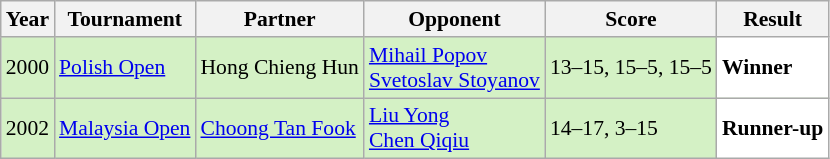<table class="sortable wikitable" style="font-size: 90%;">
<tr>
<th>Year</th>
<th>Tournament</th>
<th>Partner</th>
<th>Opponent</th>
<th>Score</th>
<th>Result</th>
</tr>
<tr style="background:#D4F1C5">
<td align="center">2000</td>
<td><a href='#'>Polish Open</a></td>
<td> Hong Chieng Hun</td>
<td> <a href='#'>Mihail Popov</a><br> <a href='#'>Svetoslav Stoyanov</a></td>
<td>13–15, 15–5, 15–5</td>
<td style="text-align:left; background:white"> <strong>Winner</strong></td>
</tr>
<tr style="background:#D4F1C5">
<td align="center">2002</td>
<td><a href='#'>Malaysia Open</a></td>
<td> <a href='#'>Choong Tan Fook</a></td>
<td> <a href='#'>Liu Yong</a><br> <a href='#'>Chen Qiqiu</a></td>
<td>14–17, 3–15</td>
<td style="text-align:left; background:white"> <strong>Runner-up</strong></td>
</tr>
</table>
